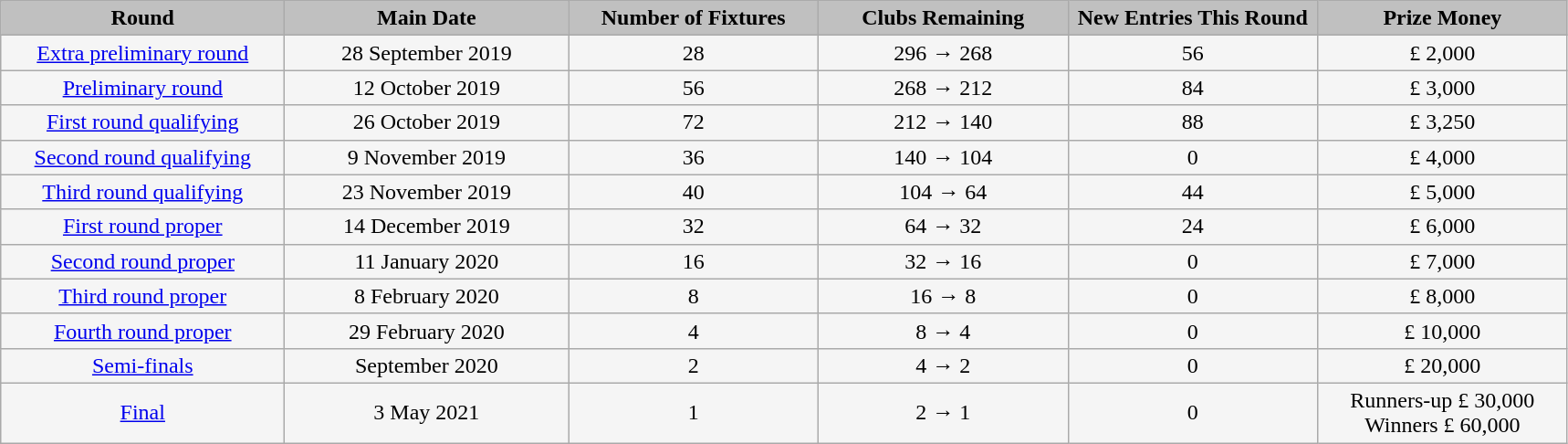<table class="wikitable" style="background:WhiteSmoke; text-align:center; font-size:100%">
<tr>
<td scope="col" style="width: 200px; background:silver;"><strong>Round</strong></td>
<td scope="col" style="width: 200px; background:silver;"><strong>Main Date</strong></td>
<td scope="col" style="width: 175px; background:silver;"><strong>Number of Fixtures</strong></td>
<td scope="col" style="width: 175px; background:silver;"><strong>Clubs Remaining</strong></td>
<td scope="col" style="width: 175px; background:silver;"><strong>New Entries This Round</strong></td>
<td scope="col" style="width: 175px; background:silver;"><strong>Prize Money</strong></td>
</tr>
<tr>
<td><a href='#'>Extra preliminary round</a></td>
<td>28 September 2019</td>
<td>28</td>
<td>296 → 268</td>
<td>56</td>
<td>£ 2,000</td>
</tr>
<tr>
<td><a href='#'>Preliminary round</a></td>
<td>12 October 2019</td>
<td>56</td>
<td>268 → 212</td>
<td>84</td>
<td>£ 3,000</td>
</tr>
<tr>
<td><a href='#'>First round qualifying</a></td>
<td>26 October 2019</td>
<td>72</td>
<td>212 → 140</td>
<td>88</td>
<td>£ 3,250</td>
</tr>
<tr>
<td><a href='#'>Second round qualifying</a></td>
<td>9 November 2019</td>
<td>36</td>
<td>140 → 104</td>
<td>0</td>
<td>£ 4,000</td>
</tr>
<tr>
<td><a href='#'>Third round qualifying</a></td>
<td>23 November 2019</td>
<td>40</td>
<td>104 → 64</td>
<td>44</td>
<td>£ 5,000</td>
</tr>
<tr>
<td><a href='#'>First round proper</a></td>
<td>14 December 2019</td>
<td>32</td>
<td>64 → 32</td>
<td>24</td>
<td>£ 6,000</td>
</tr>
<tr>
<td><a href='#'>Second round proper</a></td>
<td>11 January 2020</td>
<td>16</td>
<td>32 → 16</td>
<td>0</td>
<td>£ 7,000</td>
</tr>
<tr>
<td><a href='#'>Third round proper</a></td>
<td>8 February 2020</td>
<td>8</td>
<td>16 → 8</td>
<td>0</td>
<td>£ 8,000</td>
</tr>
<tr>
<td><a href='#'>Fourth round proper</a></td>
<td>29 February 2020</td>
<td>4</td>
<td>8 → 4</td>
<td>0</td>
<td>£ 10,000</td>
</tr>
<tr>
<td><a href='#'>Semi-finals</a></td>
<td>September 2020</td>
<td>2</td>
<td>4 → 2</td>
<td>0</td>
<td>£ 20,000</td>
</tr>
<tr>
<td><a href='#'>Final</a></td>
<td>3 May 2021</td>
<td>1</td>
<td>2 → 1</td>
<td>0</td>
<td>Runners-up £ 30,000 <br>Winners £ 60,000</td>
</tr>
</table>
